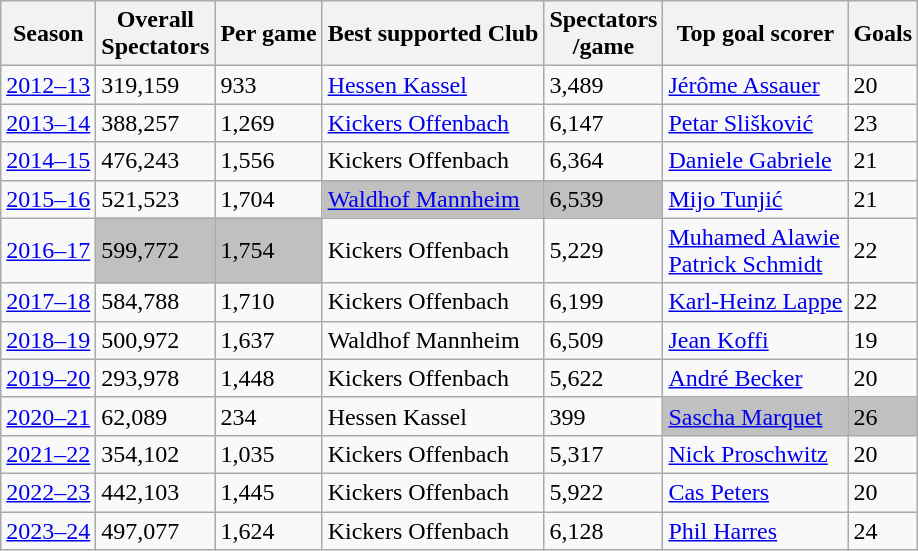<table class="wikitable">
<tr>
<th>Season</th>
<th>Overall <br> Spectators</th>
<th>Per game</th>
<th>Best supported Club</th>
<th>Spectators <br> /game</th>
<th>Top goal scorer</th>
<th>Goals</th>
</tr>
<tr>
<td><a href='#'>2012–13</a></td>
<td>319,159</td>
<td>933</td>
<td><a href='#'>Hessen Kassel</a></td>
<td>3,489</td>
<td><a href='#'>Jérôme Assauer</a> </td>
<td>20</td>
</tr>
<tr>
<td><a href='#'>2013–14</a></td>
<td>388,257</td>
<td>1,269</td>
<td><a href='#'>Kickers Offenbach</a></td>
<td>6,147</td>
<td><a href='#'>Petar Slišković</a> </td>
<td>23</td>
</tr>
<tr>
<td><a href='#'>2014–15</a></td>
<td>476,243</td>
<td>1,556</td>
<td>Kickers Offenbach</td>
<td>6,364</td>
<td><a href='#'>Daniele Gabriele</a> </td>
<td>21</td>
</tr>
<tr>
<td><a href='#'>2015–16</a></td>
<td>521,523</td>
<td>1,704</td>
<td style="background:silver;"><a href='#'>Waldhof Mannheim</a></td>
<td style="background:silver;">6,539</td>
<td><a href='#'>Mijo Tunjić</a> </td>
<td>21</td>
</tr>
<tr>
<td><a href='#'>2016–17</a></td>
<td style="background:silver;">599,772</td>
<td style="background:silver;">1,754</td>
<td>Kickers Offenbach</td>
<td>5,229</td>
<td><a href='#'>Muhamed Alawie</a> <br><a href='#'>Patrick Schmidt</a> </td>
<td>22</td>
</tr>
<tr>
<td><a href='#'>2017–18</a></td>
<td>584,788</td>
<td>1,710</td>
<td>Kickers Offenbach</td>
<td>6,199</td>
<td><a href='#'>Karl-Heinz Lappe</a> </td>
<td>22</td>
</tr>
<tr>
<td><a href='#'>2018–19</a></td>
<td>500,972</td>
<td>1,637</td>
<td>Waldhof Mannheim</td>
<td>6,509</td>
<td><a href='#'>Jean Koffi</a> </td>
<td>19</td>
</tr>
<tr>
<td><a href='#'>2019–20</a></td>
<td>293,978</td>
<td>1,448</td>
<td>Kickers Offenbach</td>
<td>5,622</td>
<td><a href='#'>André Becker</a> </td>
<td>20</td>
</tr>
<tr>
<td><a href='#'>2020–21</a></td>
<td>62,089</td>
<td>234</td>
<td>Hessen Kassel</td>
<td>399</td>
<td style="background:silver;"><a href='#'>Sascha Marquet</a> </td>
<td style="background:silver;">26</td>
</tr>
<tr>
<td><a href='#'>2021–22</a></td>
<td>354,102</td>
<td>1,035</td>
<td>Kickers Offenbach</td>
<td>5,317</td>
<td><a href='#'>Nick Proschwitz</a> </td>
<td>20</td>
</tr>
<tr>
<td><a href='#'>2022–23</a></td>
<td>442,103</td>
<td>1,445</td>
<td>Kickers Offenbach</td>
<td>5,922</td>
<td><a href='#'>Cas Peters</a> </td>
<td>20</td>
</tr>
<tr>
<td><a href='#'>2023–24</a></td>
<td>497,077</td>
<td>1,624</td>
<td>Kickers Offenbach</td>
<td>6,128</td>
<td><a href='#'>Phil Harres</a> </td>
<td>24</td>
</tr>
</table>
